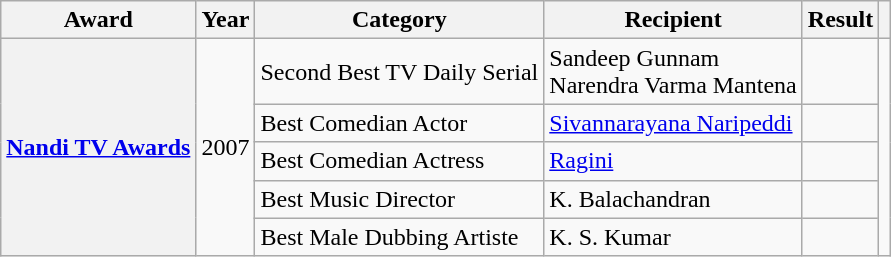<table class="wikitable sortable plainrowheaders">
<tr>
<th scope="col">Award</th>
<th scope="col">Year</th>
<th scope="col">Category</th>
<th scope="col">Recipient</th>
<th scope="col">Result</th>
<th class="unsortable" scope="col"></th>
</tr>
<tr>
<th rowspan="5"><a href='#'>Nandi TV Awards</a></th>
<td rowspan="5">2007</td>
<td>Second Best TV Daily Serial</td>
<td>Sandeep Gunnam<br>Narendra Varma Mantena</td>
<td></td>
<td rowspan="5"></td>
</tr>
<tr>
<td>Best Comedian Actor</td>
<td><a href='#'>Sivannarayana Naripeddi</a></td>
<td></td>
</tr>
<tr>
<td>Best Comedian Actress</td>
<td><a href='#'>Ragini</a></td>
<td></td>
</tr>
<tr>
<td>Best Music Director</td>
<td>K. Balachandran</td>
<td></td>
</tr>
<tr>
<td>Best Male Dubbing Artiste</td>
<td>K. S. Kumar</td>
<td></td>
</tr>
</table>
